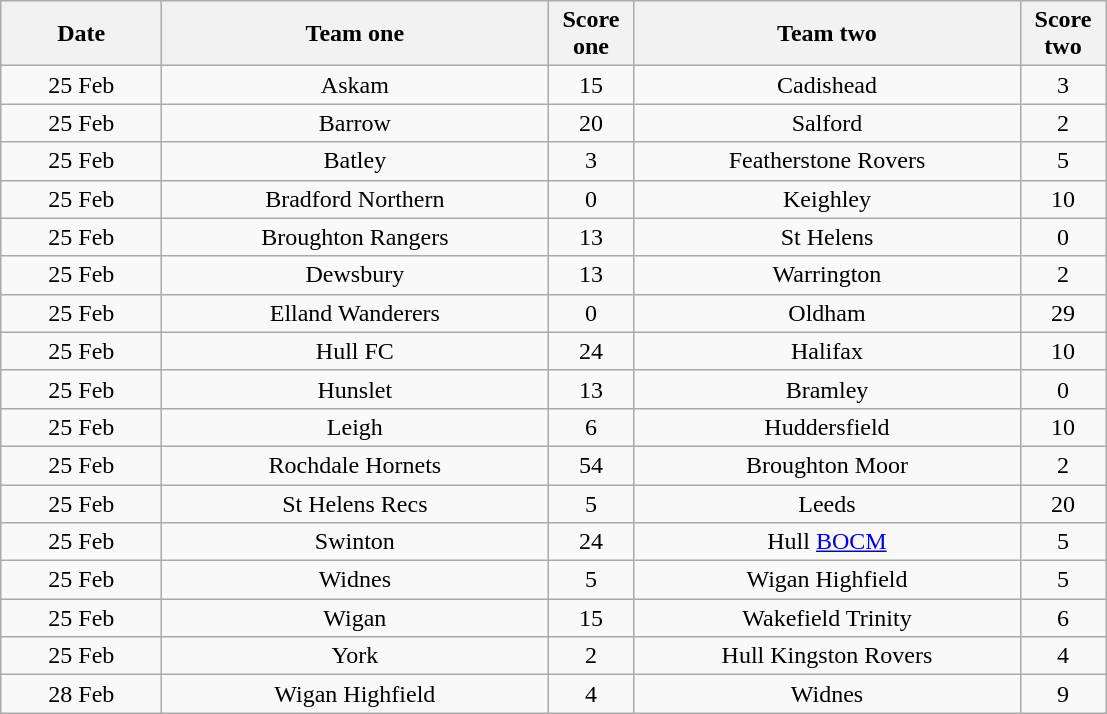<table class="wikitable" style="text-align: center">
<tr>
<th width=100>Date</th>
<th width=250>Team one</th>
<th width=50>Score one</th>
<th width=250>Team two</th>
<th width=50>Score two</th>
</tr>
<tr>
<td>25 Feb</td>
<td>Askam</td>
<td>15</td>
<td>Cadishead</td>
<td>3</td>
</tr>
<tr>
<td>25 Feb</td>
<td>Barrow</td>
<td>20</td>
<td>Salford</td>
<td>2</td>
</tr>
<tr>
<td>25 Feb</td>
<td>Batley</td>
<td>3</td>
<td>Featherstone Rovers</td>
<td>5</td>
</tr>
<tr>
<td>25 Feb</td>
<td>Bradford Northern</td>
<td>0</td>
<td>Keighley</td>
<td>10</td>
</tr>
<tr>
<td>25 Feb</td>
<td>Broughton Rangers</td>
<td>13</td>
<td>St Helens</td>
<td>0</td>
</tr>
<tr>
<td>25 Feb</td>
<td>Dewsbury</td>
<td>13</td>
<td>Warrington</td>
<td>2</td>
</tr>
<tr>
<td>25 Feb</td>
<td>Elland Wanderers</td>
<td>0</td>
<td>Oldham</td>
<td>29</td>
</tr>
<tr>
<td>25 Feb</td>
<td>Hull FC</td>
<td>24</td>
<td>Halifax</td>
<td>10</td>
</tr>
<tr>
<td>25 Feb</td>
<td>Hunslet</td>
<td>13</td>
<td>Bramley</td>
<td>0</td>
</tr>
<tr>
<td>25 Feb</td>
<td>Leigh</td>
<td>6</td>
<td>Huddersfield</td>
<td>10</td>
</tr>
<tr>
<td>25 Feb</td>
<td>Rochdale Hornets</td>
<td>54</td>
<td>Broughton Moor</td>
<td>2</td>
</tr>
<tr>
<td>25 Feb</td>
<td>St Helens Recs</td>
<td>5</td>
<td>Leeds</td>
<td>20</td>
</tr>
<tr>
<td>25 Feb</td>
<td>Swinton</td>
<td>24</td>
<td>Hull <a href='#'>BOCM</a></td>
<td>5</td>
</tr>
<tr>
<td>25 Feb</td>
<td>Widnes</td>
<td>5</td>
<td>Wigan Highfield</td>
<td>5</td>
</tr>
<tr>
<td>25 Feb</td>
<td>Wigan</td>
<td>15</td>
<td>Wakefield Trinity</td>
<td>6</td>
</tr>
<tr>
<td>25 Feb</td>
<td>York</td>
<td>2</td>
<td>Hull Kingston Rovers</td>
<td>4</td>
</tr>
<tr>
<td>28 Feb</td>
<td>Wigan Highfield</td>
<td>4</td>
<td>Widnes</td>
<td>9</td>
</tr>
</table>
